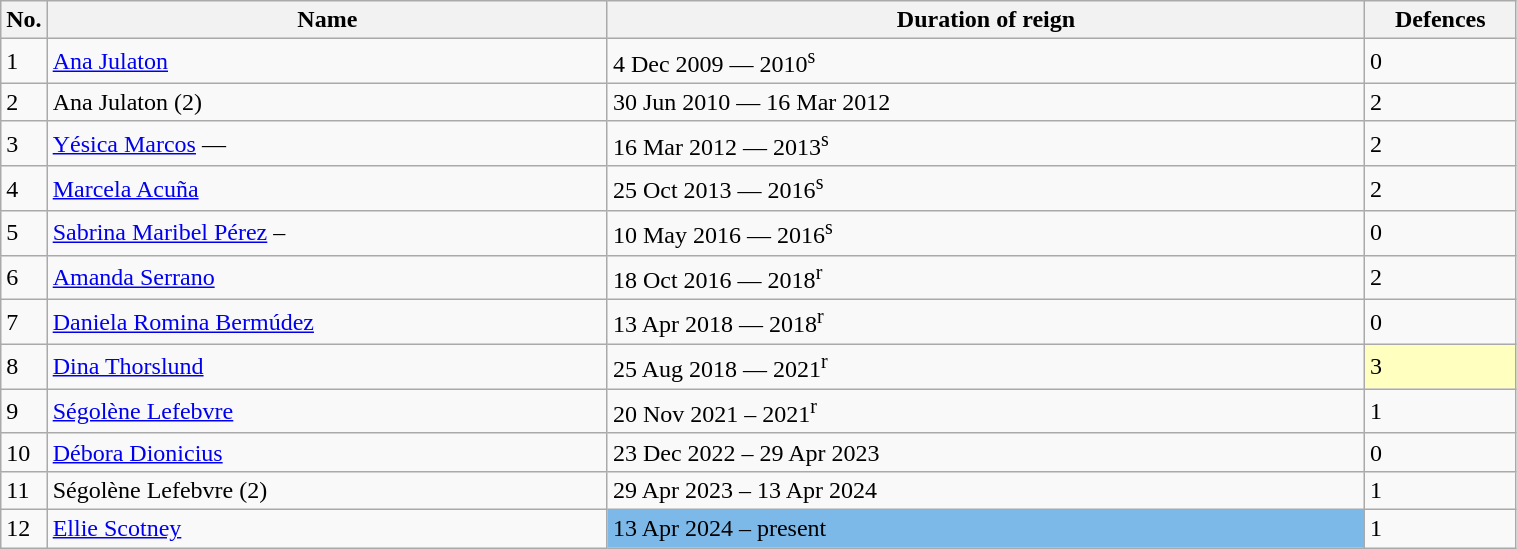<table class="wikitable" width=80%>
<tr>
<th width=3%>No.</th>
<th width=37%>Name</th>
<th width=50%>Duration of reign</th>
<th width=10%>Defences</th>
</tr>
<tr>
<td>1</td>
<td align=left> <a href='#'>Ana Julaton</a></td>
<td>4 Dec 2009 — 2010<sup>s</sup></td>
<td>0</td>
</tr>
<tr>
<td>2</td>
<td align=left> Ana Julaton (2)</td>
<td>30 Jun 2010 — 16 Mar 2012</td>
<td>2</td>
</tr>
<tr>
<td>3</td>
<td align=left> <a href='#'>Yésica Marcos</a> — </td>
<td>16 Mar 2012 — 2013<sup>s</sup></td>
<td>2</td>
</tr>
<tr>
<td>4</td>
<td align=left> <a href='#'>Marcela Acuña</a></td>
<td>25 Oct 2013 — 2016<sup>s</sup></td>
<td>2</td>
</tr>
<tr>
<td>5</td>
<td align=left> <a href='#'>Sabrina Maribel Pérez</a> – </td>
<td>10 May 2016 — 2016<sup>s</sup></td>
<td>0</td>
</tr>
<tr>
<td>6</td>
<td align=left> <a href='#'>Amanda Serrano</a></td>
<td>18 Oct 2016 — 2018<sup>r</sup></td>
<td>2</td>
</tr>
<tr>
<td>7</td>
<td align=left> <a href='#'>Daniela Romina Bermúdez</a></td>
<td>13 Apr 2018 — 2018<sup>r</sup></td>
<td>0</td>
</tr>
<tr>
<td>8</td>
<td align=left> <a href='#'>Dina Thorslund</a></td>
<td>25 Aug 2018 — 2021<sup>r</sup></td>
<td style="background:#ffffbf;" width=5px>3</td>
</tr>
<tr>
<td>9</td>
<td align=left> <a href='#'>Ségolène Lefebvre</a></td>
<td>20 Nov 2021 – 2021<sup>r</sup></td>
<td>1</td>
</tr>
<tr>
<td>10</td>
<td align=left> <a href='#'>Débora Dionicius</a></td>
<td>23 Dec 2022 – 29 Apr 2023</td>
<td>0</td>
</tr>
<tr>
<td>11</td>
<td align=left> Ségolène Lefebvre (2)</td>
<td>29 Apr 2023 – 13 Apr 2024</td>
<td>1</td>
</tr>
<tr>
<td>12</td>
<td align=left> <a href='#'>Ellie Scotney</a></td>
<td style="background:#7CB9E8;" width=5px>13 Apr 2024 – present</td>
<td>1</td>
</tr>
</table>
